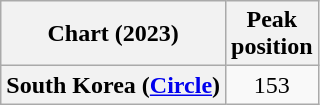<table class="wikitable plainrowheaders" style="text-align:center">
<tr>
<th>Chart (2023)</th>
<th>Peak<br>position</th>
</tr>
<tr>
<th scope="row">South Korea (<a href='#'>Circle</a>)</th>
<td>153</td>
</tr>
</table>
